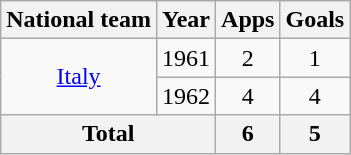<table class="wikitable" style="text-align:center">
<tr>
<th>National team</th>
<th>Year</th>
<th>Apps</th>
<th>Goals</th>
</tr>
<tr>
<td rowspan="2"><a href='#'>Italy</a></td>
<td>1961</td>
<td>2</td>
<td>1</td>
</tr>
<tr>
<td>1962</td>
<td>4</td>
<td>4</td>
</tr>
<tr>
<th colspan="2">Total</th>
<th>6</th>
<th>5</th>
</tr>
</table>
